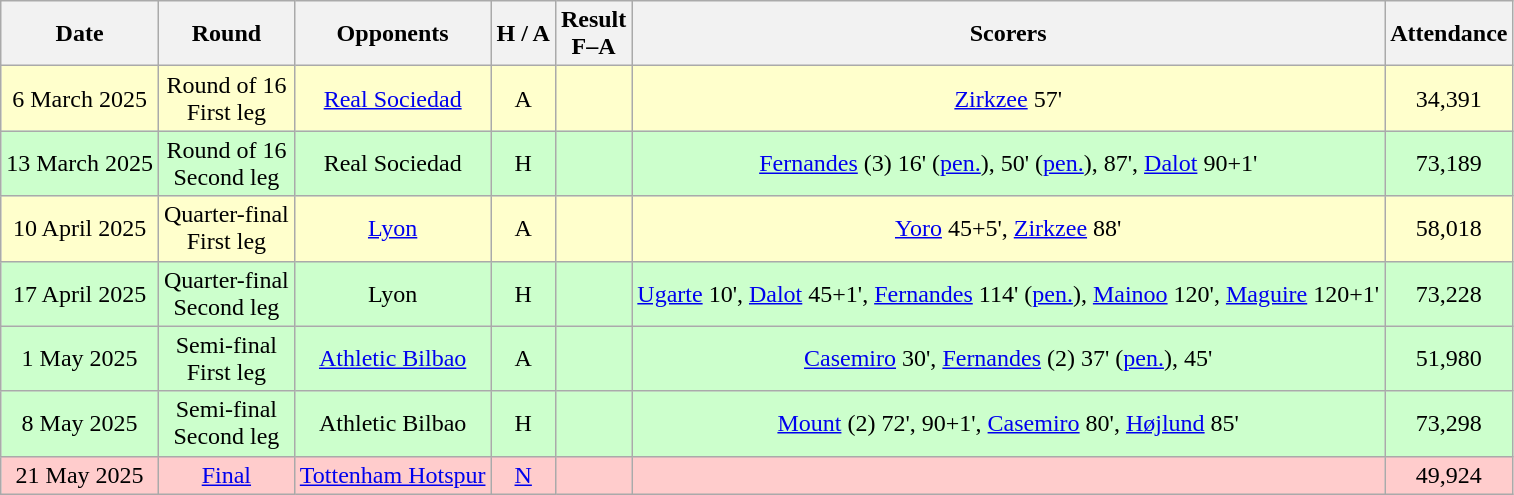<table class="wikitable" style="text-align:center">
<tr>
<th>Date</th>
<th>Round</th>
<th>Opponents</th>
<th>H / A</th>
<th>Result<br>F–A</th>
<th>Scorers</th>
<th>Attendance</th>
</tr>
<tr bgcolor="#ffffcc">
<td>6 March 2025</td>
<td>Round of 16<br>First leg</td>
<td><a href='#'>Real Sociedad</a></td>
<td>A</td>
<td></td>
<td><a href='#'>Zirkzee</a> 57'</td>
<td>34,391</td>
</tr>
<tr bgcolor="#ccffcc">
<td>13 March 2025</td>
<td>Round of 16<br>Second leg</td>
<td>Real Sociedad</td>
<td>H</td>
<td></td>
<td><a href='#'>Fernandes</a> (3) 16' (<a href='#'>pen.</a>), 50' (<a href='#'>pen.</a>), 87', <a href='#'>Dalot</a> 90+1'</td>
<td>73,189</td>
</tr>
<tr bgcolor="#ffffcc">
<td>10 April 2025</td>
<td>Quarter-final<br>First leg</td>
<td><a href='#'>Lyon</a></td>
<td>A</td>
<td></td>
<td><a href='#'>Yoro</a> 45+5', <a href='#'>Zirkzee</a> 88'</td>
<td>58,018</td>
</tr>
<tr bgcolor="#ccffcc">
<td>17 April 2025</td>
<td>Quarter-final<br>Second leg</td>
<td>Lyon</td>
<td>H</td>
<td> </td>
<td><a href='#'>Ugarte</a> 10', <a href='#'>Dalot</a> 45+1', <a href='#'>Fernandes</a> 114' (<a href='#'>pen.</a>), <a href='#'>Mainoo</a> 120', <a href='#'>Maguire</a> 120+1'</td>
<td>73,228</td>
</tr>
<tr bgcolor="#ccffcc">
<td>1 May 2025</td>
<td>Semi-final<br>First leg</td>
<td><a href='#'>Athletic Bilbao</a></td>
<td>A</td>
<td></td>
<td><a href='#'>Casemiro</a> 30', <a href='#'>Fernandes</a> (2) 37' (<a href='#'>pen.</a>), 45'</td>
<td>51,980</td>
</tr>
<tr bgcolor="#ccffcc">
<td>8 May 2025</td>
<td>Semi-final<br>Second leg</td>
<td>Athletic Bilbao</td>
<td>H</td>
<td></td>
<td><a href='#'>Mount</a> (2) 72', 90+1', <a href='#'>Casemiro</a> 80', <a href='#'>Højlund</a> 85'</td>
<td>73,298</td>
</tr>
<tr bgcolor="#ffcccc">
<td>21 May 2025</td>
<td><a href='#'>Final</a></td>
<td><a href='#'>Tottenham Hotspur</a></td>
<td><a href='#'>N</a></td>
<td></td>
<td></td>
<td>49,924</td>
</tr>
</table>
